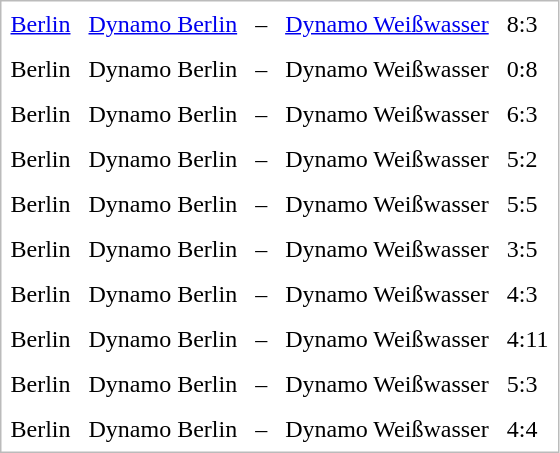<table cellspacing="0" border="0" cellpadding="6" style="border:1px solid #bbb; background-color:#FFFFFF;">
<tr>
<td><a href='#'>Berlin</a></td>
<td><a href='#'>Dynamo Berlin</a></td>
<td>–</td>
<td><a href='#'>Dynamo Weißwasser</a></td>
<td>8:3</td>
</tr>
<tr>
<td>Berlin</td>
<td>Dynamo Berlin</td>
<td>–</td>
<td>Dynamo Weißwasser</td>
<td>0:8</td>
</tr>
<tr>
<td>Berlin</td>
<td>Dynamo Berlin</td>
<td>–</td>
<td>Dynamo Weißwasser</td>
<td>6:3</td>
</tr>
<tr>
<td>Berlin</td>
<td>Dynamo Berlin</td>
<td>–</td>
<td>Dynamo Weißwasser</td>
<td>5:2</td>
</tr>
<tr>
<td>Berlin</td>
<td>Dynamo Berlin</td>
<td>–</td>
<td>Dynamo Weißwasser</td>
<td>5:5</td>
</tr>
<tr>
<td>Berlin</td>
<td>Dynamo Berlin</td>
<td>–</td>
<td>Dynamo Weißwasser</td>
<td>3:5</td>
</tr>
<tr>
<td>Berlin</td>
<td>Dynamo Berlin</td>
<td>–</td>
<td>Dynamo Weißwasser</td>
<td>4:3</td>
</tr>
<tr>
<td>Berlin</td>
<td>Dynamo Berlin</td>
<td>–</td>
<td>Dynamo Weißwasser</td>
<td>4:11</td>
</tr>
<tr>
<td>Berlin</td>
<td>Dynamo Berlin</td>
<td>–</td>
<td>Dynamo Weißwasser</td>
<td>5:3</td>
</tr>
<tr>
<td>Berlin</td>
<td>Dynamo Berlin</td>
<td>–</td>
<td>Dynamo Weißwasser</td>
<td>4:4</td>
</tr>
</table>
